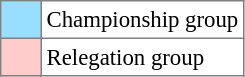<table bgcolor="#f7f8ff" cellpadding="3" cellspacing="0" border="1" style="font-size: 95%; border: gray solid 1px; border-collapse: collapse;text-align:center;">
<tr>
<td style="background: #97DEFF;" width="20"></td>
<td bgcolor="#ffffff" align="left">Championship group</td>
</tr>
<tr>
<td style="background: #FFCCCC" width="20"></td>
<td bgcolor="#ffffff" align="left">Relegation group</td>
</tr>
</table>
